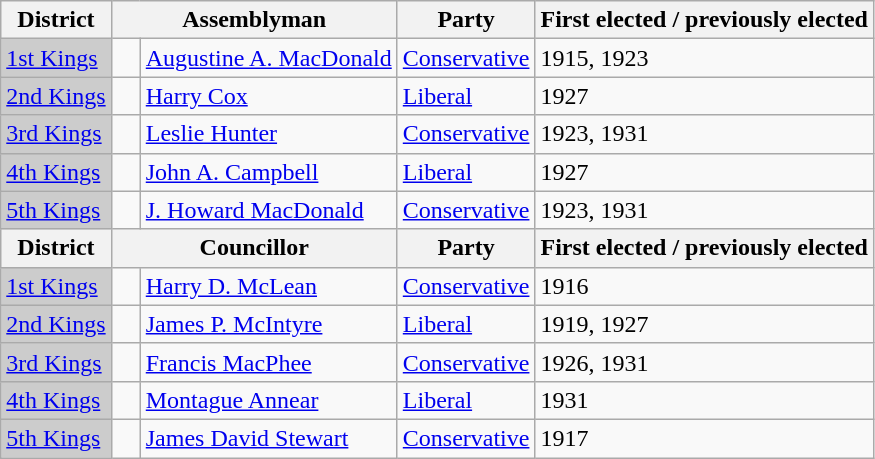<table class="wikitable sortable">
<tr>
<th>District</th>
<th colspan="2">Assemblyman</th>
<th>Party</th>
<th>First elected / previously elected</th>
</tr>
<tr>
<td bgcolor="CCCCCC"><a href='#'>1st Kings</a></td>
<td>   </td>
<td><a href='#'>Augustine A. MacDonald</a></td>
<td><a href='#'>Conservative</a></td>
<td>1915, 1923</td>
</tr>
<tr>
<td bgcolor="CCCCCC"><a href='#'>2nd Kings</a></td>
<td>   </td>
<td><a href='#'>Harry Cox</a></td>
<td><a href='#'>Liberal</a></td>
<td>1927</td>
</tr>
<tr>
<td bgcolor="CCCCCC"><a href='#'>3rd Kings</a></td>
<td>   </td>
<td><a href='#'>Leslie Hunter</a></td>
<td><a href='#'>Conservative</a></td>
<td>1923, 1931</td>
</tr>
<tr>
<td bgcolor="CCCCCC"><a href='#'>4th Kings</a></td>
<td>   </td>
<td><a href='#'>John A. Campbell</a></td>
<td><a href='#'>Liberal</a></td>
<td>1927</td>
</tr>
<tr>
<td bgcolor="CCCCCC"><a href='#'>5th Kings</a></td>
<td>   </td>
<td><a href='#'>J. Howard MacDonald</a></td>
<td><a href='#'>Conservative</a></td>
<td>1923, 1931</td>
</tr>
<tr>
<th>District</th>
<th colspan="2">Councillor</th>
<th>Party</th>
<th>First elected / previously elected</th>
</tr>
<tr>
<td bgcolor="CCCCCC"><a href='#'>1st Kings</a></td>
<td>   </td>
<td><a href='#'>Harry D. McLean</a></td>
<td><a href='#'>Conservative</a></td>
<td>1916</td>
</tr>
<tr>
<td bgcolor="CCCCCC"><a href='#'>2nd Kings</a></td>
<td>   </td>
<td><a href='#'>James P. McIntyre</a></td>
<td><a href='#'>Liberal</a></td>
<td>1919, 1927</td>
</tr>
<tr>
<td bgcolor="CCCCCC"><a href='#'>3rd Kings</a></td>
<td>   </td>
<td><a href='#'>Francis MacPhee</a></td>
<td><a href='#'>Conservative</a></td>
<td>1926, 1931</td>
</tr>
<tr>
<td bgcolor="CCCCCC"><a href='#'>4th Kings</a></td>
<td>   </td>
<td><a href='#'>Montague Annear</a></td>
<td><a href='#'>Liberal</a></td>
<td>1931</td>
</tr>
<tr>
<td bgcolor="CCCCCC"><a href='#'>5th Kings</a></td>
<td>   </td>
<td><a href='#'>James David Stewart</a></td>
<td><a href='#'>Conservative</a></td>
<td>1917</td>
</tr>
</table>
